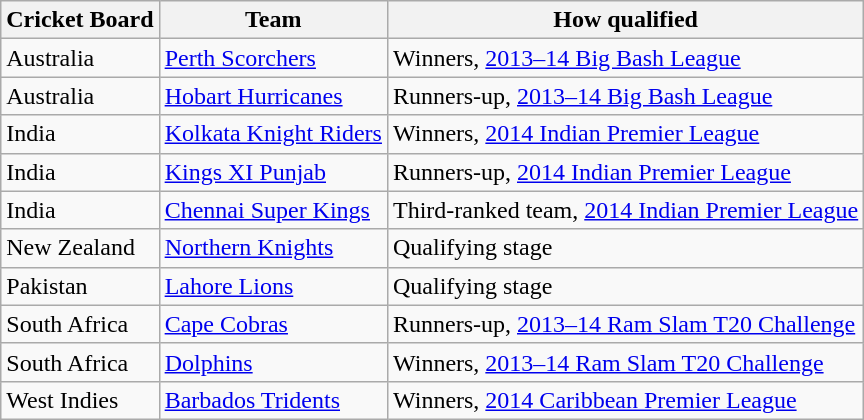<table class="wikitable">
<tr>
<th>Cricket Board</th>
<th>Team</th>
<th>How qualified</th>
</tr>
<tr>
<td>Australia</td>
<td><a href='#'>Perth Scorchers</a></td>
<td>Winners, <a href='#'>2013–14 Big Bash League</a></td>
</tr>
<tr>
<td>Australia</td>
<td><a href='#'>Hobart Hurricanes</a></td>
<td>Runners-up, <a href='#'>2013–14 Big Bash League</a></td>
</tr>
<tr>
<td>India</td>
<td><a href='#'>Kolkata Knight Riders</a></td>
<td>Winners, <a href='#'>2014 Indian Premier League</a></td>
</tr>
<tr>
<td>India</td>
<td><a href='#'>Kings XI Punjab</a></td>
<td>Runners-up, <a href='#'>2014 Indian Premier League</a></td>
</tr>
<tr>
<td>India</td>
<td><a href='#'>Chennai Super Kings</a></td>
<td>Third-ranked team, <a href='#'>2014 Indian Premier League</a></td>
</tr>
<tr>
<td>New Zealand</td>
<td><a href='#'>Northern Knights</a></td>
<td>Qualifying stage</td>
</tr>
<tr>
<td>Pakistan</td>
<td><a href='#'>Lahore Lions</a></td>
<td>Qualifying stage</td>
</tr>
<tr>
<td>South Africa</td>
<td><a href='#'>Cape Cobras</a></td>
<td>Runners-up, <a href='#'>2013–14 Ram Slam T20 Challenge</a></td>
</tr>
<tr>
<td>South Africa</td>
<td><a href='#'>Dolphins</a></td>
<td>Winners, <a href='#'>2013–14 Ram Slam T20 Challenge</a></td>
</tr>
<tr>
<td>West Indies</td>
<td><a href='#'>Barbados Tridents</a></td>
<td>Winners, <a href='#'>2014 Caribbean Premier League</a></td>
</tr>
</table>
